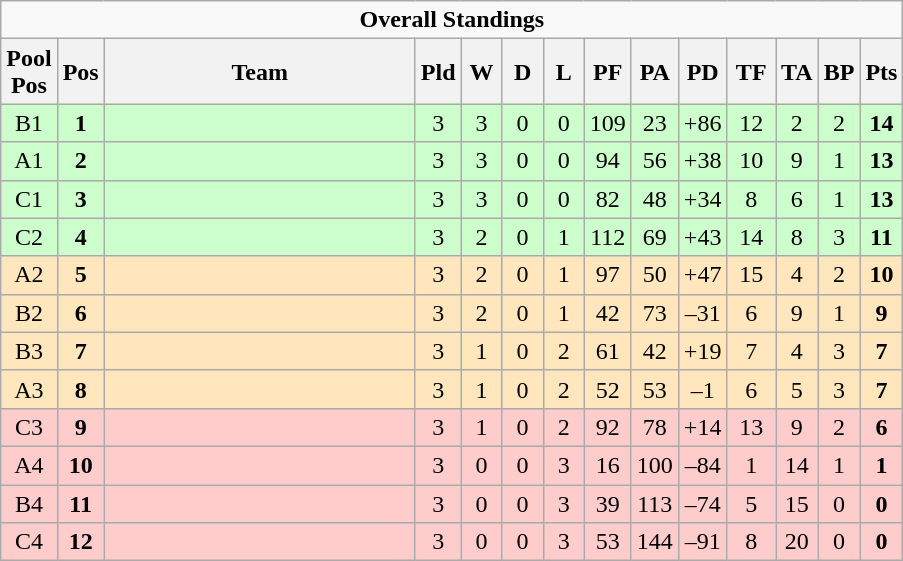<table class="wikitable" style="float:left; margin-right:15px; text-align: center;">
<tr>
<td colspan=15><div><strong>Overall Standings</strong></div></td>
</tr>
<tr>
<th width="20">Pool Pos</th>
<th width="20">Pos</th>
<th width="200">Team</th>
<th width="20">Pld</th>
<th width="20">W</th>
<th width="20">D</th>
<th width="20">L</th>
<th width="20">PF</th>
<th width="20">PA</th>
<th width="20">PD</th>
<th width="25">TF</th>
<th width="20">TA</th>
<th width="20">BP</th>
<th width="20">Pts<br></th>
</tr>
<tr style="background:#ccffcc; text-align:center;">
<td>B1</td>
<td><strong>1</strong></td>
<td align=left></td>
<td>3</td>
<td>3</td>
<td>0</td>
<td>0</td>
<td>109</td>
<td>23</td>
<td>+86</td>
<td>12</td>
<td>2</td>
<td>2</td>
<td><strong>14</strong></td>
</tr>
<tr style="background:#ccffcc; text-align:center;">
<td>A1</td>
<td><strong>2</strong></td>
<td align=left></td>
<td>3</td>
<td>3</td>
<td>0</td>
<td>0</td>
<td>94</td>
<td>56</td>
<td>+38</td>
<td>10</td>
<td>9</td>
<td>1</td>
<td><strong>13</strong></td>
</tr>
<tr style="background:#ccffcc; text-align:center;">
<td>C1</td>
<td><strong>3</strong></td>
<td align=left></td>
<td>3</td>
<td>3</td>
<td>0</td>
<td>0</td>
<td>82</td>
<td>48</td>
<td>+34</td>
<td>8</td>
<td>6</td>
<td>1</td>
<td><strong>13</strong></td>
</tr>
<tr style="background:#ccffcc; text-align:center;">
<td>C2</td>
<td><strong>4</strong></td>
<td align=left></td>
<td>3</td>
<td>2</td>
<td>0</td>
<td>1</td>
<td>112</td>
<td>69</td>
<td>+43</td>
<td>14</td>
<td>8</td>
<td>3</td>
<td><strong>11</strong></td>
</tr>
<tr style="background:#ffe6bd; text-align:center;">
<td>A2</td>
<td><strong>5</strong></td>
<td align=left></td>
<td>3</td>
<td>2</td>
<td>0</td>
<td>1</td>
<td>97</td>
<td>50</td>
<td>+47</td>
<td>15</td>
<td>4</td>
<td>2</td>
<td><strong>10</strong></td>
</tr>
<tr style="background:#ffe6bd; text-align:center;">
<td>B2</td>
<td><strong>6</strong></td>
<td align=left></td>
<td>3</td>
<td>2</td>
<td>0</td>
<td>1</td>
<td>42</td>
<td>73</td>
<td>–31</td>
<td>6</td>
<td>9</td>
<td>1</td>
<td><strong>9</strong></td>
</tr>
<tr style="background:#ffe6bd; text-align:center;">
<td>B3</td>
<td><strong>7</strong></td>
<td align=left></td>
<td>3</td>
<td>1</td>
<td>0</td>
<td>2</td>
<td>61</td>
<td>42</td>
<td>+19</td>
<td>7</td>
<td>4</td>
<td>3</td>
<td><strong>7</strong></td>
</tr>
<tr style="background:#ffe6bd; text-align:center;">
<td>A3</td>
<td><strong>8</strong></td>
<td align=left></td>
<td>3</td>
<td>1</td>
<td>0</td>
<td>2</td>
<td>52</td>
<td>53</td>
<td>–1</td>
<td>6</td>
<td>5</td>
<td>3</td>
<td><strong>7</strong></td>
</tr>
<tr style="background:#fcc; text-align:center;">
<td>C3</td>
<td><strong>9</strong></td>
<td align=left></td>
<td>3</td>
<td>1</td>
<td>0</td>
<td>2</td>
<td>92</td>
<td>78</td>
<td>+14</td>
<td>13</td>
<td>9</td>
<td>2</td>
<td><strong>6</strong></td>
</tr>
<tr style="background:#fcc; text-align:center;">
<td>A4</td>
<td><strong>10</strong></td>
<td align=left></td>
<td>3</td>
<td>0</td>
<td>0</td>
<td>3</td>
<td>16</td>
<td>100</td>
<td>–84</td>
<td>1</td>
<td>14</td>
<td>1</td>
<td><strong>1</strong></td>
</tr>
<tr style="background:#fcc; text-align:center;">
<td>B4</td>
<td><strong>11</strong></td>
<td align=left></td>
<td>3</td>
<td>0</td>
<td>0</td>
<td>3</td>
<td>39</td>
<td>113</td>
<td>–74</td>
<td>5</td>
<td>15</td>
<td>0</td>
<td><strong>0</strong></td>
</tr>
<tr style="background:#fcc; text-align:center;">
<td>C4</td>
<td><strong>12</strong></td>
<td align=left></td>
<td>3</td>
<td>0</td>
<td>0</td>
<td>3</td>
<td>53</td>
<td>144</td>
<td>–91</td>
<td>8</td>
<td>20</td>
<td>0</td>
<td><strong>0</strong></td>
</tr>
</table>
